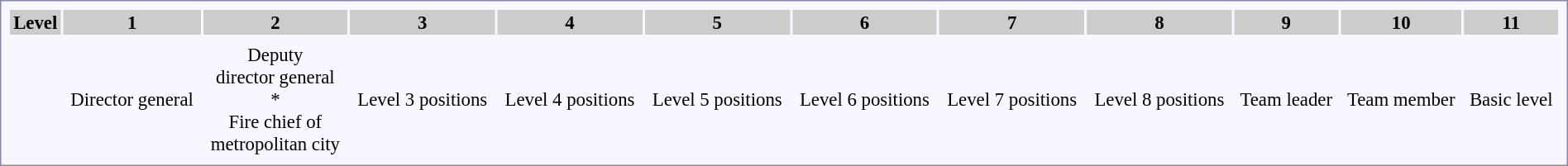<table style="border:1px solid #8888aa; background-color:#f7f8ff; padding:5px; font-size:95%; margin: 0px 12px 12px 0px; width: 100%;">
<tr style="background-color:#CCCCCC; width: 100%">
<th>Level</th>
<th>1</th>
<th>2</th>
<th>3</th>
<th>4</th>
<th>5</th>
<th>6</th>
<th>7</th>
<th>8</th>
<th>9</th>
<th>10</th>
<th>11</th>
</tr>
<tr style="text-align:center;">
<td rowspan="2"></td>
<td></td>
<td></td>
<td></td>
<td></td>
<td></td>
<td></td>
<td></td>
<td></td>
<td></td>
<td></td>
<td></td>
</tr>
<tr style="text-align:center;">
<td>Director general</td>
<td>Deputy<br>director general<br>*<br>Fire chief of<br> metropolitan city</td>
<td>Level 3 positions</td>
<td>Level 4 positions</td>
<td>Level 5 positions</td>
<td>Level 6 positions</td>
<td>Level 7 positions</td>
<td>Level 8 positions</td>
<td>Team leader</td>
<td>Team member</td>
<td>Basic level</td>
</tr>
</table>
